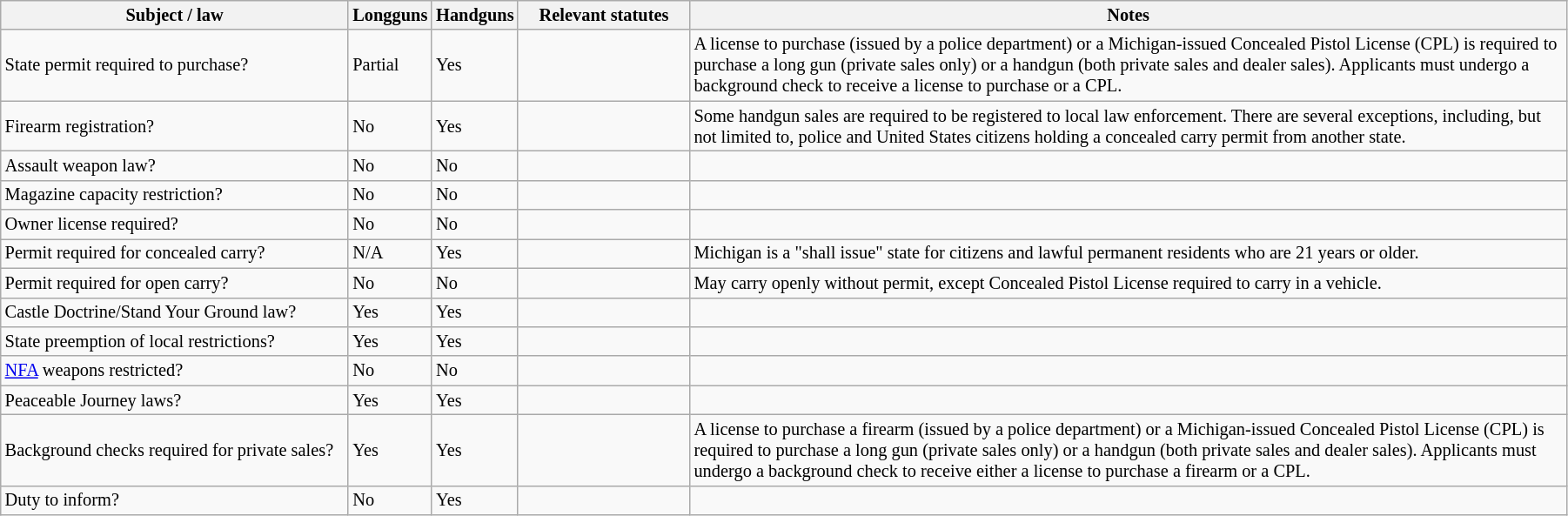<table class="wikitable" style="font-size:85%; width:95%;">
<tr>
<th scope="col" style="width:260px;">Subject / law</th>
<th scope="col" style="width:50px;">Longguns</th>
<th scope="col" style="width:50px;">Handguns</th>
<th scope="col" style="width:125px;">Relevant statutes</th>
<th>Notes</th>
</tr>
<tr>
<td>State permit required to purchase?</td>
<td>Partial</td>
<td>Yes</td>
<td></td>
<td>A license to purchase (issued by a police department) or a Michigan-issued Concealed Pistol License (CPL) is required to purchase a long gun (private sales only) or a handgun (both private sales and dealer sales).  Applicants must undergo a background check to receive a license to purchase or a CPL.</td>
</tr>
<tr>
<td>Firearm registration?</td>
<td>No</td>
<td>Yes</td>
<td></td>
<td>Some handgun sales are required to be registered to local law enforcement. There are several exceptions, including, but not limited to, police and United States citizens holding a concealed carry permit from another state.</td>
</tr>
<tr>
<td>Assault weapon law?</td>
<td>No</td>
<td>No</td>
<td></td>
<td></td>
</tr>
<tr>
<td>Magazine capacity restriction?</td>
<td>No</td>
<td>No</td>
<td></td>
<td></td>
</tr>
<tr>
<td>Owner license required?</td>
<td>No</td>
<td>No</td>
<td></td>
<td></td>
</tr>
<tr>
<td>Permit required for concealed carry?</td>
<td>N/A</td>
<td>Yes</td>
<td><br></td>
<td>Michigan is a "shall issue" state for citizens and lawful permanent residents who are 21 years or older.</td>
</tr>
<tr>
<td>Permit required for open carry?</td>
<td>No</td>
<td>No</td>
<td></td>
<td>May carry openly without permit, except Concealed Pistol License required to carry in a vehicle.</td>
</tr>
<tr>
<td>Castle Doctrine/Stand Your Ground law?</td>
<td>Yes</td>
<td>Yes</td>
<td></td>
<td></td>
</tr>
<tr>
<td>State preemption of local restrictions?</td>
<td>Yes</td>
<td>Yes</td>
<td></td>
<td></td>
</tr>
<tr>
<td><a href='#'>NFA</a> weapons restricted?</td>
<td>No</td>
<td>No</td>
<td></td>
<td></td>
</tr>
<tr>
<td>Peaceable Journey laws?</td>
<td>Yes</td>
<td>Yes</td>
<td></td>
<td></td>
</tr>
<tr>
<td>Background checks required for private sales?</td>
<td>Yes</td>
<td>Yes</td>
<td></td>
<td>A license to purchase a firearm (issued by a police department) or a Michigan-issued Concealed Pistol License (CPL) is required to purchase a long gun (private sales only) or a handgun (both private sales and dealer sales).  Applicants must undergo a background check to receive either a license to purchase a firearm or a CPL.</td>
</tr>
<tr>
<td>Duty to inform?</td>
<td>No</td>
<td>Yes</td>
<td></td>
<td></td>
</tr>
</table>
